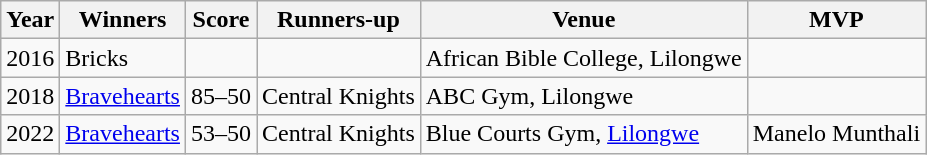<table class="wikitable">
<tr>
<th>Year</th>
<th>Winners</th>
<th>Score</th>
<th>Runners-up</th>
<th>Venue</th>
<th>MVP</th>
</tr>
<tr>
<td>2016</td>
<td>Bricks</td>
<td></td>
<td></td>
<td>African Bible College, Lilongwe</td>
<td></td>
</tr>
<tr>
<td>2018</td>
<td><a href='#'>Bravehearts</a></td>
<td>85–50</td>
<td>Central Knights</td>
<td>ABC Gym, Lilongwe</td>
<td></td>
</tr>
<tr>
<td>2022</td>
<td><a href='#'>Bravehearts</a></td>
<td>53–50</td>
<td>Central Knights</td>
<td>Blue Courts Gym, <a href='#'>Lilongwe</a></td>
<td>Manelo Munthali</td>
</tr>
</table>
